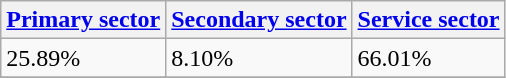<table class="wikitable" border="1">
<tr>
<th><a href='#'>Primary sector</a></th>
<th><a href='#'>Secondary sector</a></th>
<th><a href='#'>Service sector</a></th>
</tr>
<tr>
<td>25.89%</td>
<td>8.10%</td>
<td>66.01%</td>
</tr>
<tr>
</tr>
</table>
